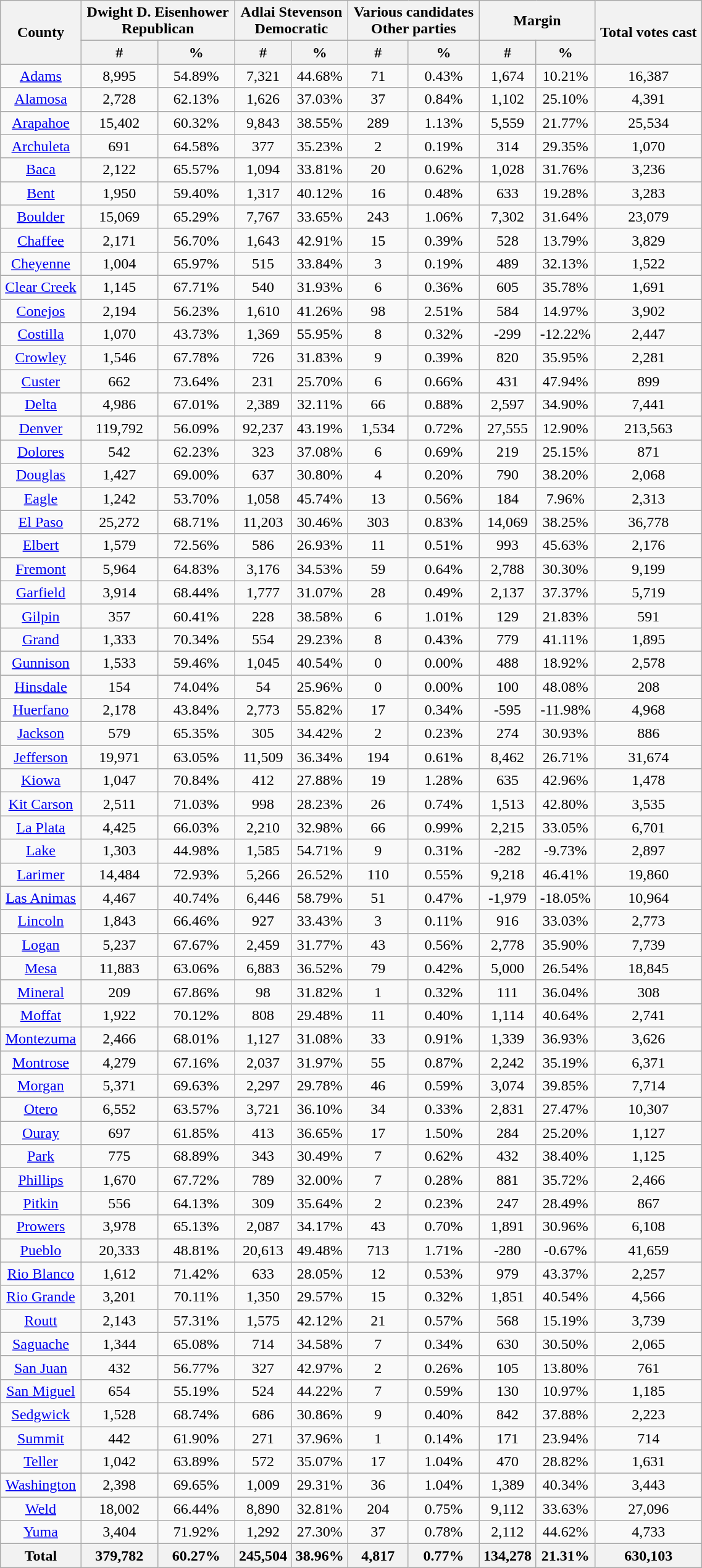<table width="60%"  class="wikitable sortable" style="text-align:center">
<tr>
<th style="text-align:center;" rowspan="2">County</th>
<th style="text-align:center;" colspan="2">Dwight D. Eisenhower<br>Republican</th>
<th style="text-align:center;" colspan="2">Adlai Stevenson<br>Democratic</th>
<th style="text-align:center;" colspan="2">Various candidates<br>Other parties</th>
<th style="text-align:center;" colspan="2">Margin</th>
<th style="text-align:center;" rowspan="2">Total votes cast</th>
</tr>
<tr>
<th style="text-align:center;" data-sort-type="number">#</th>
<th style="text-align:center;" data-sort-type="number">%</th>
<th style="text-align:center;" data-sort-type="number">#</th>
<th style="text-align:center;" data-sort-type="number">%</th>
<th style="text-align:center;" data-sort-type="number">#</th>
<th style="text-align:center;" data-sort-type="number">%</th>
<th style="text-align:center;" data-sort-type="number">#</th>
<th style="text-align:center;" data-sort-type="number">%</th>
</tr>
<tr style="text-align:center;">
<td><a href='#'>Adams</a></td>
<td>8,995</td>
<td>54.89%</td>
<td>7,321</td>
<td>44.68%</td>
<td>71</td>
<td>0.43%</td>
<td>1,674</td>
<td>10.21%</td>
<td>16,387</td>
</tr>
<tr style="text-align:center;">
<td><a href='#'>Alamosa</a></td>
<td>2,728</td>
<td>62.13%</td>
<td>1,626</td>
<td>37.03%</td>
<td>37</td>
<td>0.84%</td>
<td>1,102</td>
<td>25.10%</td>
<td>4,391</td>
</tr>
<tr style="text-align:center;">
<td><a href='#'>Arapahoe</a></td>
<td>15,402</td>
<td>60.32%</td>
<td>9,843</td>
<td>38.55%</td>
<td>289</td>
<td>1.13%</td>
<td>5,559</td>
<td>21.77%</td>
<td>25,534</td>
</tr>
<tr style="text-align:center;">
<td><a href='#'>Archuleta</a></td>
<td>691</td>
<td>64.58%</td>
<td>377</td>
<td>35.23%</td>
<td>2</td>
<td>0.19%</td>
<td>314</td>
<td>29.35%</td>
<td>1,070</td>
</tr>
<tr style="text-align:center;">
<td><a href='#'>Baca</a></td>
<td>2,122</td>
<td>65.57%</td>
<td>1,094</td>
<td>33.81%</td>
<td>20</td>
<td>0.62%</td>
<td>1,028</td>
<td>31.76%</td>
<td>3,236</td>
</tr>
<tr style="text-align:center;">
<td><a href='#'>Bent</a></td>
<td>1,950</td>
<td>59.40%</td>
<td>1,317</td>
<td>40.12%</td>
<td>16</td>
<td>0.48%</td>
<td>633</td>
<td>19.28%</td>
<td>3,283</td>
</tr>
<tr style="text-align:center;">
<td><a href='#'>Boulder</a></td>
<td>15,069</td>
<td>65.29%</td>
<td>7,767</td>
<td>33.65%</td>
<td>243</td>
<td>1.06%</td>
<td>7,302</td>
<td>31.64%</td>
<td>23,079</td>
</tr>
<tr style="text-align:center;">
<td><a href='#'>Chaffee</a></td>
<td>2,171</td>
<td>56.70%</td>
<td>1,643</td>
<td>42.91%</td>
<td>15</td>
<td>0.39%</td>
<td>528</td>
<td>13.79%</td>
<td>3,829</td>
</tr>
<tr style="text-align:center;">
<td><a href='#'>Cheyenne</a></td>
<td>1,004</td>
<td>65.97%</td>
<td>515</td>
<td>33.84%</td>
<td>3</td>
<td>0.19%</td>
<td>489</td>
<td>32.13%</td>
<td>1,522</td>
</tr>
<tr style="text-align:center;">
<td><a href='#'>Clear Creek</a></td>
<td>1,145</td>
<td>67.71%</td>
<td>540</td>
<td>31.93%</td>
<td>6</td>
<td>0.36%</td>
<td>605</td>
<td>35.78%</td>
<td>1,691</td>
</tr>
<tr style="text-align:center;">
<td><a href='#'>Conejos</a></td>
<td>2,194</td>
<td>56.23%</td>
<td>1,610</td>
<td>41.26%</td>
<td>98</td>
<td>2.51%</td>
<td>584</td>
<td>14.97%</td>
<td>3,902</td>
</tr>
<tr style="text-align:center;">
<td><a href='#'>Costilla</a></td>
<td>1,070</td>
<td>43.73%</td>
<td>1,369</td>
<td>55.95%</td>
<td>8</td>
<td>0.32%</td>
<td>-299</td>
<td>-12.22%</td>
<td>2,447</td>
</tr>
<tr style="text-align:center;">
<td><a href='#'>Crowley</a></td>
<td>1,546</td>
<td>67.78%</td>
<td>726</td>
<td>31.83%</td>
<td>9</td>
<td>0.39%</td>
<td>820</td>
<td>35.95%</td>
<td>2,281</td>
</tr>
<tr style="text-align:center;">
<td><a href='#'>Custer</a></td>
<td>662</td>
<td>73.64%</td>
<td>231</td>
<td>25.70%</td>
<td>6</td>
<td>0.66%</td>
<td>431</td>
<td>47.94%</td>
<td>899</td>
</tr>
<tr style="text-align:center;">
<td><a href='#'>Delta</a></td>
<td>4,986</td>
<td>67.01%</td>
<td>2,389</td>
<td>32.11%</td>
<td>66</td>
<td>0.88%</td>
<td>2,597</td>
<td>34.90%</td>
<td>7,441</td>
</tr>
<tr style="text-align:center;">
<td><a href='#'>Denver</a></td>
<td>119,792</td>
<td>56.09%</td>
<td>92,237</td>
<td>43.19%</td>
<td>1,534</td>
<td>0.72%</td>
<td>27,555</td>
<td>12.90%</td>
<td>213,563</td>
</tr>
<tr style="text-align:center;">
<td><a href='#'>Dolores</a></td>
<td>542</td>
<td>62.23%</td>
<td>323</td>
<td>37.08%</td>
<td>6</td>
<td>0.69%</td>
<td>219</td>
<td>25.15%</td>
<td>871</td>
</tr>
<tr style="text-align:center;">
<td><a href='#'>Douglas</a></td>
<td>1,427</td>
<td>69.00%</td>
<td>637</td>
<td>30.80%</td>
<td>4</td>
<td>0.20%</td>
<td>790</td>
<td>38.20%</td>
<td>2,068</td>
</tr>
<tr style="text-align:center;">
<td><a href='#'>Eagle</a></td>
<td>1,242</td>
<td>53.70%</td>
<td>1,058</td>
<td>45.74%</td>
<td>13</td>
<td>0.56%</td>
<td>184</td>
<td>7.96%</td>
<td>2,313</td>
</tr>
<tr style="text-align:center;">
<td><a href='#'>El Paso</a></td>
<td>25,272</td>
<td>68.71%</td>
<td>11,203</td>
<td>30.46%</td>
<td>303</td>
<td>0.83%</td>
<td>14,069</td>
<td>38.25%</td>
<td>36,778</td>
</tr>
<tr style="text-align:center;">
<td><a href='#'>Elbert</a></td>
<td>1,579</td>
<td>72.56%</td>
<td>586</td>
<td>26.93%</td>
<td>11</td>
<td>0.51%</td>
<td>993</td>
<td>45.63%</td>
<td>2,176</td>
</tr>
<tr style="text-align:center;">
<td><a href='#'>Fremont</a></td>
<td>5,964</td>
<td>64.83%</td>
<td>3,176</td>
<td>34.53%</td>
<td>59</td>
<td>0.64%</td>
<td>2,788</td>
<td>30.30%</td>
<td>9,199</td>
</tr>
<tr style="text-align:center;">
<td><a href='#'>Garfield</a></td>
<td>3,914</td>
<td>68.44%</td>
<td>1,777</td>
<td>31.07%</td>
<td>28</td>
<td>0.49%</td>
<td>2,137</td>
<td>37.37%</td>
<td>5,719</td>
</tr>
<tr style="text-align:center;">
<td><a href='#'>Gilpin</a></td>
<td>357</td>
<td>60.41%</td>
<td>228</td>
<td>38.58%</td>
<td>6</td>
<td>1.01%</td>
<td>129</td>
<td>21.83%</td>
<td>591</td>
</tr>
<tr style="text-align:center;">
<td><a href='#'>Grand</a></td>
<td>1,333</td>
<td>70.34%</td>
<td>554</td>
<td>29.23%</td>
<td>8</td>
<td>0.43%</td>
<td>779</td>
<td>41.11%</td>
<td>1,895</td>
</tr>
<tr style="text-align:center;">
<td><a href='#'>Gunnison</a></td>
<td>1,533</td>
<td>59.46%</td>
<td>1,045</td>
<td>40.54%</td>
<td>0</td>
<td>0.00%</td>
<td>488</td>
<td>18.92%</td>
<td>2,578</td>
</tr>
<tr style="text-align:center;">
<td><a href='#'>Hinsdale</a></td>
<td>154</td>
<td>74.04%</td>
<td>54</td>
<td>25.96%</td>
<td>0</td>
<td>0.00%</td>
<td>100</td>
<td>48.08%</td>
<td>208</td>
</tr>
<tr style="text-align:center;">
<td><a href='#'>Huerfano</a></td>
<td>2,178</td>
<td>43.84%</td>
<td>2,773</td>
<td>55.82%</td>
<td>17</td>
<td>0.34%</td>
<td>-595</td>
<td>-11.98%</td>
<td>4,968</td>
</tr>
<tr style="text-align:center;">
<td><a href='#'>Jackson</a></td>
<td>579</td>
<td>65.35%</td>
<td>305</td>
<td>34.42%</td>
<td>2</td>
<td>0.23%</td>
<td>274</td>
<td>30.93%</td>
<td>886</td>
</tr>
<tr style="text-align:center;">
<td><a href='#'>Jefferson</a></td>
<td>19,971</td>
<td>63.05%</td>
<td>11,509</td>
<td>36.34%</td>
<td>194</td>
<td>0.61%</td>
<td>8,462</td>
<td>26.71%</td>
<td>31,674</td>
</tr>
<tr style="text-align:center;">
<td><a href='#'>Kiowa</a></td>
<td>1,047</td>
<td>70.84%</td>
<td>412</td>
<td>27.88%</td>
<td>19</td>
<td>1.28%</td>
<td>635</td>
<td>42.96%</td>
<td>1,478</td>
</tr>
<tr style="text-align:center;">
<td><a href='#'>Kit Carson</a></td>
<td>2,511</td>
<td>71.03%</td>
<td>998</td>
<td>28.23%</td>
<td>26</td>
<td>0.74%</td>
<td>1,513</td>
<td>42.80%</td>
<td>3,535</td>
</tr>
<tr style="text-align:center;">
<td><a href='#'>La Plata</a></td>
<td>4,425</td>
<td>66.03%</td>
<td>2,210</td>
<td>32.98%</td>
<td>66</td>
<td>0.99%</td>
<td>2,215</td>
<td>33.05%</td>
<td>6,701</td>
</tr>
<tr style="text-align:center;">
<td><a href='#'>Lake</a></td>
<td>1,303</td>
<td>44.98%</td>
<td>1,585</td>
<td>54.71%</td>
<td>9</td>
<td>0.31%</td>
<td>-282</td>
<td>-9.73%</td>
<td>2,897</td>
</tr>
<tr style="text-align:center;">
<td><a href='#'>Larimer</a></td>
<td>14,484</td>
<td>72.93%</td>
<td>5,266</td>
<td>26.52%</td>
<td>110</td>
<td>0.55%</td>
<td>9,218</td>
<td>46.41%</td>
<td>19,860</td>
</tr>
<tr style="text-align:center;">
<td><a href='#'>Las Animas</a></td>
<td>4,467</td>
<td>40.74%</td>
<td>6,446</td>
<td>58.79%</td>
<td>51</td>
<td>0.47%</td>
<td>-1,979</td>
<td>-18.05%</td>
<td>10,964</td>
</tr>
<tr style="text-align:center;">
<td><a href='#'>Lincoln</a></td>
<td>1,843</td>
<td>66.46%</td>
<td>927</td>
<td>33.43%</td>
<td>3</td>
<td>0.11%</td>
<td>916</td>
<td>33.03%</td>
<td>2,773</td>
</tr>
<tr style="text-align:center;">
<td><a href='#'>Logan</a></td>
<td>5,237</td>
<td>67.67%</td>
<td>2,459</td>
<td>31.77%</td>
<td>43</td>
<td>0.56%</td>
<td>2,778</td>
<td>35.90%</td>
<td>7,739</td>
</tr>
<tr style="text-align:center;">
<td><a href='#'>Mesa</a></td>
<td>11,883</td>
<td>63.06%</td>
<td>6,883</td>
<td>36.52%</td>
<td>79</td>
<td>0.42%</td>
<td>5,000</td>
<td>26.54%</td>
<td>18,845</td>
</tr>
<tr style="text-align:center;">
<td><a href='#'>Mineral</a></td>
<td>209</td>
<td>67.86%</td>
<td>98</td>
<td>31.82%</td>
<td>1</td>
<td>0.32%</td>
<td>111</td>
<td>36.04%</td>
<td>308</td>
</tr>
<tr style="text-align:center;">
<td><a href='#'>Moffat</a></td>
<td>1,922</td>
<td>70.12%</td>
<td>808</td>
<td>29.48%</td>
<td>11</td>
<td>0.40%</td>
<td>1,114</td>
<td>40.64%</td>
<td>2,741</td>
</tr>
<tr style="text-align:center;">
<td><a href='#'>Montezuma</a></td>
<td>2,466</td>
<td>68.01%</td>
<td>1,127</td>
<td>31.08%</td>
<td>33</td>
<td>0.91%</td>
<td>1,339</td>
<td>36.93%</td>
<td>3,626</td>
</tr>
<tr style="text-align:center;">
<td><a href='#'>Montrose</a></td>
<td>4,279</td>
<td>67.16%</td>
<td>2,037</td>
<td>31.97%</td>
<td>55</td>
<td>0.87%</td>
<td>2,242</td>
<td>35.19%</td>
<td>6,371</td>
</tr>
<tr style="text-align:center;">
<td><a href='#'>Morgan</a></td>
<td>5,371</td>
<td>69.63%</td>
<td>2,297</td>
<td>29.78%</td>
<td>46</td>
<td>0.59%</td>
<td>3,074</td>
<td>39.85%</td>
<td>7,714</td>
</tr>
<tr style="text-align:center;">
<td><a href='#'>Otero</a></td>
<td>6,552</td>
<td>63.57%</td>
<td>3,721</td>
<td>36.10%</td>
<td>34</td>
<td>0.33%</td>
<td>2,831</td>
<td>27.47%</td>
<td>10,307</td>
</tr>
<tr style="text-align:center;">
<td><a href='#'>Ouray</a></td>
<td>697</td>
<td>61.85%</td>
<td>413</td>
<td>36.65%</td>
<td>17</td>
<td>1.50%</td>
<td>284</td>
<td>25.20%</td>
<td>1,127</td>
</tr>
<tr style="text-align:center;">
<td><a href='#'>Park</a></td>
<td>775</td>
<td>68.89%</td>
<td>343</td>
<td>30.49%</td>
<td>7</td>
<td>0.62%</td>
<td>432</td>
<td>38.40%</td>
<td>1,125</td>
</tr>
<tr style="text-align:center;">
<td><a href='#'>Phillips</a></td>
<td>1,670</td>
<td>67.72%</td>
<td>789</td>
<td>32.00%</td>
<td>7</td>
<td>0.28%</td>
<td>881</td>
<td>35.72%</td>
<td>2,466</td>
</tr>
<tr style="text-align:center;">
<td><a href='#'>Pitkin</a></td>
<td>556</td>
<td>64.13%</td>
<td>309</td>
<td>35.64%</td>
<td>2</td>
<td>0.23%</td>
<td>247</td>
<td>28.49%</td>
<td>867</td>
</tr>
<tr style="text-align:center;">
<td><a href='#'>Prowers</a></td>
<td>3,978</td>
<td>65.13%</td>
<td>2,087</td>
<td>34.17%</td>
<td>43</td>
<td>0.70%</td>
<td>1,891</td>
<td>30.96%</td>
<td>6,108</td>
</tr>
<tr style="text-align:center;">
<td><a href='#'>Pueblo</a></td>
<td>20,333</td>
<td>48.81%</td>
<td>20,613</td>
<td>49.48%</td>
<td>713</td>
<td>1.71%</td>
<td>-280</td>
<td>-0.67%</td>
<td>41,659</td>
</tr>
<tr style="text-align:center;">
<td><a href='#'>Rio Blanco</a></td>
<td>1,612</td>
<td>71.42%</td>
<td>633</td>
<td>28.05%</td>
<td>12</td>
<td>0.53%</td>
<td>979</td>
<td>43.37%</td>
<td>2,257</td>
</tr>
<tr style="text-align:center;">
<td><a href='#'>Rio Grande</a></td>
<td>3,201</td>
<td>70.11%</td>
<td>1,350</td>
<td>29.57%</td>
<td>15</td>
<td>0.32%</td>
<td>1,851</td>
<td>40.54%</td>
<td>4,566</td>
</tr>
<tr style="text-align:center;">
<td><a href='#'>Routt</a></td>
<td>2,143</td>
<td>57.31%</td>
<td>1,575</td>
<td>42.12%</td>
<td>21</td>
<td>0.57%</td>
<td>568</td>
<td>15.19%</td>
<td>3,739</td>
</tr>
<tr style="text-align:center;">
<td><a href='#'>Saguache</a></td>
<td>1,344</td>
<td>65.08%</td>
<td>714</td>
<td>34.58%</td>
<td>7</td>
<td>0.34%</td>
<td>630</td>
<td>30.50%</td>
<td>2,065</td>
</tr>
<tr style="text-align:center;">
<td><a href='#'>San Juan</a></td>
<td>432</td>
<td>56.77%</td>
<td>327</td>
<td>42.97%</td>
<td>2</td>
<td>0.26%</td>
<td>105</td>
<td>13.80%</td>
<td>761</td>
</tr>
<tr style="text-align:center;">
<td><a href='#'>San Miguel</a></td>
<td>654</td>
<td>55.19%</td>
<td>524</td>
<td>44.22%</td>
<td>7</td>
<td>0.59%</td>
<td>130</td>
<td>10.97%</td>
<td>1,185</td>
</tr>
<tr style="text-align:center;">
<td><a href='#'>Sedgwick</a></td>
<td>1,528</td>
<td>68.74%</td>
<td>686</td>
<td>30.86%</td>
<td>9</td>
<td>0.40%</td>
<td>842</td>
<td>37.88%</td>
<td>2,223</td>
</tr>
<tr style="text-align:center;">
<td><a href='#'>Summit</a></td>
<td>442</td>
<td>61.90%</td>
<td>271</td>
<td>37.96%</td>
<td>1</td>
<td>0.14%</td>
<td>171</td>
<td>23.94%</td>
<td>714</td>
</tr>
<tr style="text-align:center;">
<td><a href='#'>Teller</a></td>
<td>1,042</td>
<td>63.89%</td>
<td>572</td>
<td>35.07%</td>
<td>17</td>
<td>1.04%</td>
<td>470</td>
<td>28.82%</td>
<td>1,631</td>
</tr>
<tr style="text-align:center;">
<td><a href='#'>Washington</a></td>
<td>2,398</td>
<td>69.65%</td>
<td>1,009</td>
<td>29.31%</td>
<td>36</td>
<td>1.04%</td>
<td>1,389</td>
<td>40.34%</td>
<td>3,443</td>
</tr>
<tr style="text-align:center;">
<td><a href='#'>Weld</a></td>
<td>18,002</td>
<td>66.44%</td>
<td>8,890</td>
<td>32.81%</td>
<td>204</td>
<td>0.75%</td>
<td>9,112</td>
<td>33.63%</td>
<td>27,096</td>
</tr>
<tr style="text-align:center;">
<td><a href='#'>Yuma</a></td>
<td>3,404</td>
<td>71.92%</td>
<td>1,292</td>
<td>27.30%</td>
<td>37</td>
<td>0.78%</td>
<td>2,112</td>
<td>44.62%</td>
<td>4,733</td>
</tr>
<tr>
<th>Total</th>
<th>379,782</th>
<th>60.27%</th>
<th>245,504</th>
<th>38.96%</th>
<th>4,817</th>
<th>0.77%</th>
<th>134,278</th>
<th>21.31%</th>
<th>630,103</th>
</tr>
</table>
